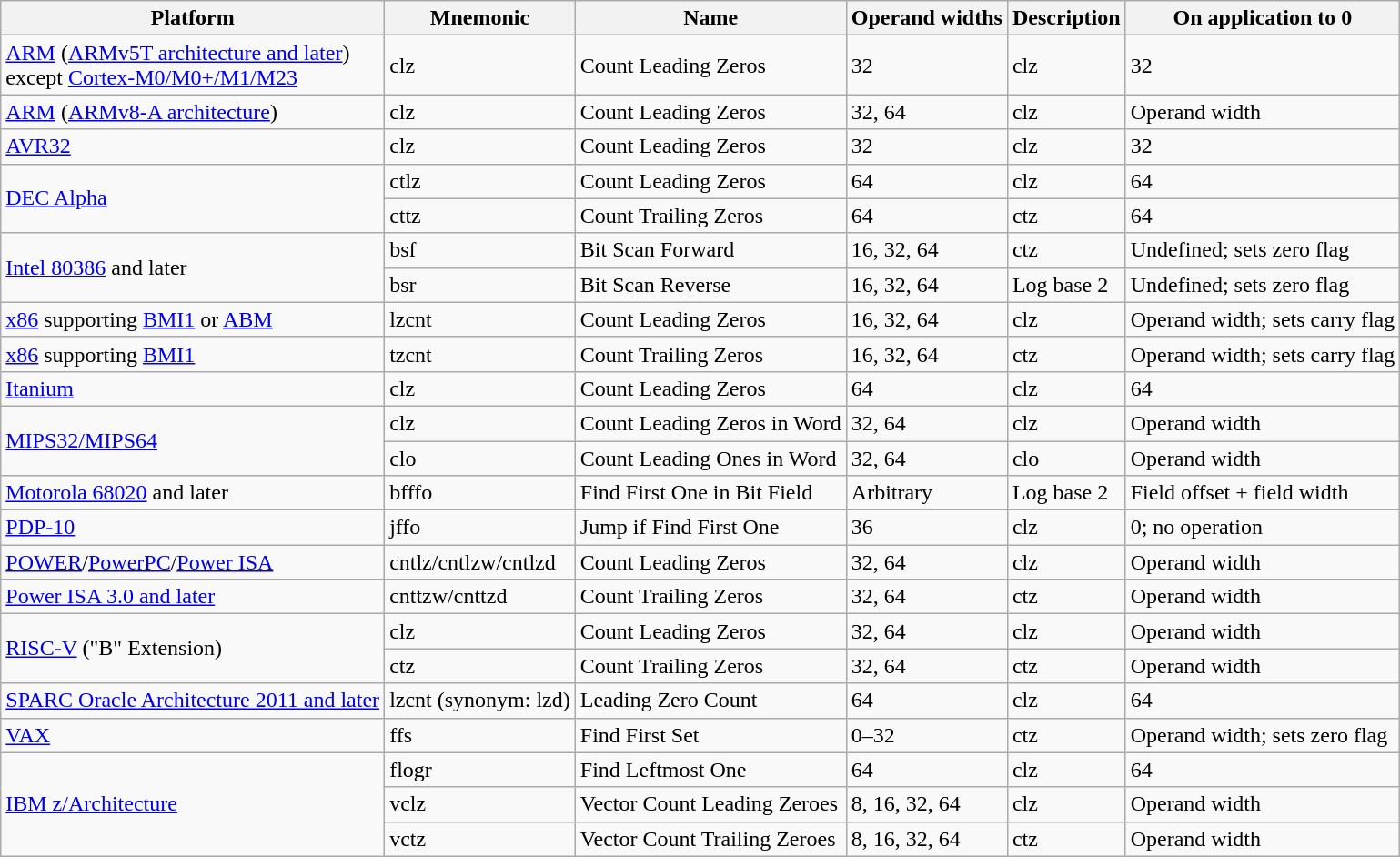<table class="wikitable">
<tr>
<th>Platform</th>
<th>Mnemonic</th>
<th>Name</th>
<th>Operand widths</th>
<th>Description</th>
<th>On application to 0</th>
</tr>
<tr>
<td><a href='#'>ARM</a> (<a href='#'>ARMv5T architecture and later</a>)<br>except <a href='#'>Cortex-M0/M0+/M1/M23</a></td>
<td>clz</td>
<td>Count Leading Zeros</td>
<td>32</td>
<td>clz</td>
<td>32</td>
</tr>
<tr>
<td><a href='#'>ARM</a> (<a href='#'>ARMv8-A architecture</a>)</td>
<td>clz</td>
<td>Count Leading Zeros</td>
<td>32, 64</td>
<td>clz</td>
<td>Operand width</td>
</tr>
<tr>
<td><a href='#'>AVR32</a></td>
<td>clz</td>
<td>Count Leading Zeros</td>
<td>32</td>
<td>clz</td>
<td>32</td>
</tr>
<tr>
<td rowspan=2><a href='#'>DEC Alpha</a></td>
<td>ctlz</td>
<td>Count Leading Zeros</td>
<td>64</td>
<td>clz</td>
<td>64</td>
</tr>
<tr>
<td>cttz</td>
<td>Count Trailing Zeros</td>
<td>64</td>
<td>ctz</td>
<td>64</td>
</tr>
<tr>
<td rowspan=2><a href='#'>Intel 80386</a> and later</td>
<td>bsf</td>
<td>Bit Scan Forward</td>
<td>16, 32, 64</td>
<td>ctz</td>
<td>Undefined; sets zero flag</td>
</tr>
<tr>
<td>bsr</td>
<td>Bit Scan Reverse</td>
<td>16, 32, 64</td>
<td>Log base 2</td>
<td>Undefined; sets zero flag</td>
</tr>
<tr>
<td><a href='#'>x86</a> supporting <a href='#'>BMI1</a> or <a href='#'>ABM</a></td>
<td>lzcnt</td>
<td>Count Leading Zeros</td>
<td>16, 32, 64</td>
<td>clz</td>
<td>Operand width; sets carry flag</td>
</tr>
<tr>
<td><a href='#'>x86</a> supporting <a href='#'>BMI1</a></td>
<td>tzcnt</td>
<td>Count Trailing Zeros</td>
<td>16, 32, 64</td>
<td>ctz</td>
<td>Operand width; sets carry flag</td>
</tr>
<tr>
<td><a href='#'>Itanium</a></td>
<td>clz</td>
<td>Count Leading Zeros</td>
<td>64</td>
<td>clz</td>
<td>64</td>
</tr>
<tr>
<td rowspan=2><a href='#'>MIPS32/MIPS64</a></td>
<td>clz</td>
<td>Count Leading Zeros in Word</td>
<td>32, 64</td>
<td>clz</td>
<td>Operand width</td>
</tr>
<tr>
<td>clo</td>
<td>Count Leading Ones in Word</td>
<td>32, 64</td>
<td>clo</td>
<td>Operand width</td>
</tr>
<tr>
<td><a href='#'>Motorola 68020</a> and later</td>
<td>bfffo</td>
<td>Find First One in Bit Field</td>
<td>Arbitrary</td>
<td>Log base 2</td>
<td>Field offset + field width</td>
</tr>
<tr>
<td><a href='#'>PDP-10</a></td>
<td>jffo</td>
<td>Jump if Find First One</td>
<td>36</td>
<td>clz</td>
<td>0; no operation</td>
</tr>
<tr>
<td><a href='#'>POWER</a>/<a href='#'>PowerPC</a>/<a href='#'>Power ISA</a></td>
<td>cntlz/cntlzw/cntlzd</td>
<td>Count Leading Zeros</td>
<td>32, 64</td>
<td>clz</td>
<td>Operand width</td>
</tr>
<tr>
<td><a href='#'>Power ISA 3.0 and later</a></td>
<td>cnttzw/cnttzd</td>
<td>Count Trailing Zeros</td>
<td>32, 64</td>
<td>ctz</td>
<td>Operand width</td>
</tr>
<tr>
<td rowspan=2><a href='#'>RISC-V</a> ("B" Extension)</td>
<td>clz</td>
<td>Count Leading Zeros</td>
<td>32, 64</td>
<td>clz</td>
<td>Operand width</td>
</tr>
<tr>
<td>ctz</td>
<td>Count Trailing Zeros</td>
<td>32, 64</td>
<td>ctz</td>
<td>Operand width</td>
</tr>
<tr>
<td><a href='#'>SPARC Oracle Architecture 2011 and later</a></td>
<td>lzcnt (synonym: lzd)</td>
<td>Leading Zero Count</td>
<td>64</td>
<td>clz</td>
<td>64</td>
</tr>
<tr>
<td><a href='#'>VAX</a></td>
<td>ffs</td>
<td>Find First Set</td>
<td>0–32</td>
<td>ctz</td>
<td>Operand width; sets zero flag</td>
</tr>
<tr>
<td rowspan=3><a href='#'>IBM z/Architecture</a></td>
<td>flogr</td>
<td>Find Leftmost One</td>
<td>64</td>
<td>clz</td>
<td>64</td>
</tr>
<tr>
<td>vclz</td>
<td>Vector Count Leading Zeroes</td>
<td>8, 16, 32, 64</td>
<td>clz</td>
<td>Operand width</td>
</tr>
<tr>
<td>vctz</td>
<td>Vector Count Trailing Zeroes</td>
<td>8, 16, 32, 64</td>
<td>ctz</td>
<td>Operand width</td>
</tr>
</table>
